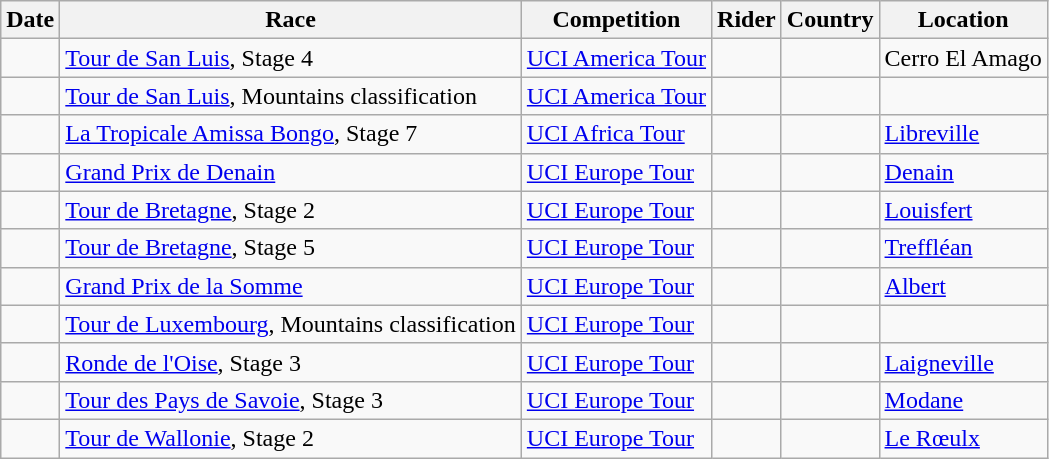<table class="wikitable sortable">
<tr>
<th>Date</th>
<th>Race</th>
<th>Competition</th>
<th>Rider</th>
<th>Country</th>
<th>Location</th>
</tr>
<tr>
<td></td>
<td><a href='#'>Tour de San Luis</a>, Stage 4</td>
<td><a href='#'>UCI America Tour</a></td>
<td></td>
<td></td>
<td>Cerro El Amago</td>
</tr>
<tr>
<td></td>
<td><a href='#'>Tour de San Luis</a>, Mountains classification</td>
<td><a href='#'>UCI America Tour</a></td>
<td></td>
<td></td>
<td></td>
</tr>
<tr>
<td></td>
<td><a href='#'>La Tropicale Amissa Bongo</a>, Stage 7</td>
<td><a href='#'>UCI Africa Tour</a></td>
<td></td>
<td></td>
<td><a href='#'>Libreville</a></td>
</tr>
<tr>
<td></td>
<td><a href='#'>Grand Prix de Denain</a></td>
<td><a href='#'>UCI Europe Tour</a></td>
<td></td>
<td></td>
<td><a href='#'>Denain</a></td>
</tr>
<tr>
<td></td>
<td><a href='#'>Tour de Bretagne</a>, Stage 2</td>
<td><a href='#'>UCI Europe Tour</a></td>
<td></td>
<td></td>
<td><a href='#'>Louisfert</a></td>
</tr>
<tr>
<td></td>
<td><a href='#'>Tour de Bretagne</a>, Stage 5</td>
<td><a href='#'>UCI Europe Tour</a></td>
<td></td>
<td></td>
<td><a href='#'>Treffléan</a></td>
</tr>
<tr>
<td></td>
<td><a href='#'>Grand Prix de la Somme</a></td>
<td><a href='#'>UCI Europe Tour</a></td>
<td></td>
<td></td>
<td><a href='#'>Albert</a></td>
</tr>
<tr>
<td></td>
<td><a href='#'>Tour de Luxembourg</a>, Mountains classification</td>
<td><a href='#'>UCI Europe Tour</a></td>
<td></td>
<td></td>
<td></td>
</tr>
<tr>
<td></td>
<td><a href='#'>Ronde de l'Oise</a>, Stage 3</td>
<td><a href='#'>UCI Europe Tour</a></td>
<td></td>
<td></td>
<td><a href='#'>Laigneville</a></td>
</tr>
<tr>
<td></td>
<td><a href='#'>Tour des Pays de Savoie</a>, Stage 3</td>
<td><a href='#'>UCI Europe Tour</a></td>
<td></td>
<td></td>
<td><a href='#'>Modane</a></td>
</tr>
<tr>
<td></td>
<td><a href='#'>Tour de Wallonie</a>, Stage 2</td>
<td><a href='#'>UCI Europe Tour</a></td>
<td></td>
<td></td>
<td><a href='#'>Le Rœulx</a></td>
</tr>
</table>
